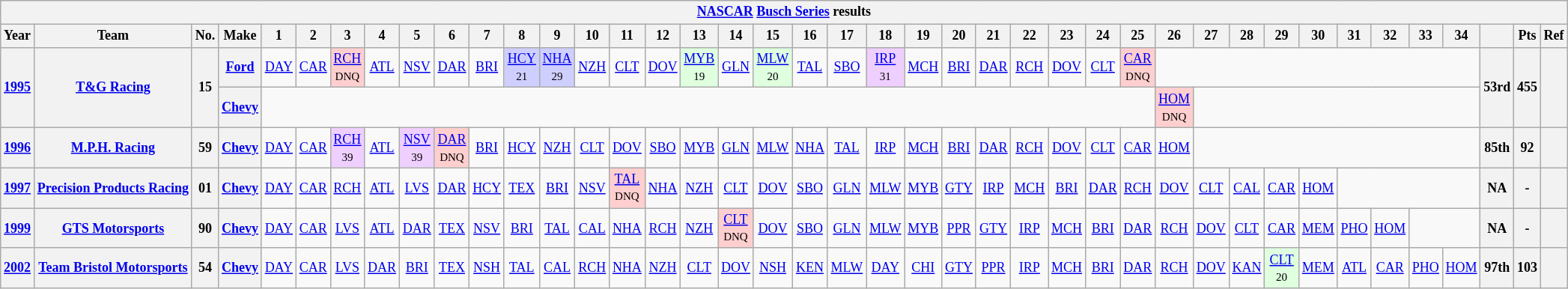<table class="wikitable" style="text-align:center; font-size:75%">
<tr>
<th colspan=42><a href='#'>NASCAR</a> <a href='#'>Busch Series</a> results</th>
</tr>
<tr>
<th scope="col">Year</th>
<th scope="col">Team</th>
<th scope="col">No.</th>
<th scope="col">Make</th>
<th scope="col">1</th>
<th scope="col">2</th>
<th scope="col">3</th>
<th scope="col">4</th>
<th scope="col">5</th>
<th scope="col">6</th>
<th scope="col">7</th>
<th scope="col">8</th>
<th scope="col">9</th>
<th scope="col">10</th>
<th scope="col">11</th>
<th scope="col">12</th>
<th scope="col">13</th>
<th scope="col">14</th>
<th scope="col">15</th>
<th scope="col">16</th>
<th scope="col">17</th>
<th scope="col">18</th>
<th scope="col">19</th>
<th scope="col">20</th>
<th scope="col">21</th>
<th scope="col">22</th>
<th scope="col">23</th>
<th scope="col">24</th>
<th scope="col">25</th>
<th scope="col">26</th>
<th scope="col">27</th>
<th scope="col">28</th>
<th scope="col">29</th>
<th scope="col">30</th>
<th scope="col">31</th>
<th scope="col">32</th>
<th scope="col">33</th>
<th scope="col">34</th>
<th scope="col"></th>
<th scope="col">Pts</th>
<th scope="col">Ref</th>
</tr>
<tr>
<th rowspan=2><a href='#'>1995</a></th>
<th rowspan=2><a href='#'>T&G Racing</a></th>
<th rowspan=2>15</th>
<th><a href='#'>Ford</a></th>
<td><a href='#'>DAY</a></td>
<td><a href='#'>CAR</a></td>
<td style="background:#FFCFCF;"><a href='#'>RCH</a><br><small>DNQ</small></td>
<td><a href='#'>ATL</a></td>
<td><a href='#'>NSV</a></td>
<td><a href='#'>DAR</a></td>
<td><a href='#'>BRI</a></td>
<td style="background:#CFCFFF;"><a href='#'>HCY</a><br><small>21</small></td>
<td style="background:#CFCFFF;"><a href='#'>NHA</a><br><small>29</small></td>
<td><a href='#'>NZH</a></td>
<td><a href='#'>CLT</a></td>
<td><a href='#'>DOV</a></td>
<td style="background:#DFFFDF;"><a href='#'>MYB</a><br><small>19</small></td>
<td><a href='#'>GLN</a></td>
<td style="background:#DFFFDF;"><a href='#'>MLW</a><br><small>20</small></td>
<td><a href='#'>TAL</a></td>
<td><a href='#'>SBO</a></td>
<td style="background:#EFCFFF;"><a href='#'>IRP</a><br><small>31</small></td>
<td><a href='#'>MCH</a></td>
<td><a href='#'>BRI</a></td>
<td><a href='#'>DAR</a></td>
<td><a href='#'>RCH</a></td>
<td><a href='#'>DOV</a></td>
<td><a href='#'>CLT</a></td>
<td style="background:#FFCFCF;"><a href='#'>CAR</a><br><small>DNQ</small></td>
<td colspan=9></td>
<th rowspan=2>53rd</th>
<th rowspan=2>455</th>
<th rowspan=2></th>
</tr>
<tr>
<th><a href='#'>Chevy</a></th>
<td colspan=25></td>
<td style="background:#FFCFCF;"><a href='#'>HOM</a><br><small>DNQ</small></td>
<td colspan=8></td>
</tr>
<tr>
<th scope="row"><a href='#'>1996</a></th>
<th><a href='#'>M.P.H. Racing</a></th>
<th>59</th>
<th><a href='#'>Chevy</a></th>
<td><a href='#'>DAY</a></td>
<td><a href='#'>CAR</a></td>
<td style="background:#EFCFFF;"><a href='#'>RCH</a><br><small>39</small></td>
<td><a href='#'>ATL</a></td>
<td style="background:#EFCFFF;"><a href='#'>NSV</a><br><small>39</small></td>
<td style="background:#FFCFCF;"><a href='#'>DAR</a><br><small>DNQ</small></td>
<td><a href='#'>BRI</a></td>
<td><a href='#'>HCY</a></td>
<td><a href='#'>NZH</a></td>
<td><a href='#'>CLT</a></td>
<td><a href='#'>DOV</a></td>
<td><a href='#'>SBO</a></td>
<td><a href='#'>MYB</a></td>
<td><a href='#'>GLN</a></td>
<td><a href='#'>MLW</a></td>
<td><a href='#'>NHA</a></td>
<td><a href='#'>TAL</a></td>
<td><a href='#'>IRP</a></td>
<td><a href='#'>MCH</a></td>
<td><a href='#'>BRI</a></td>
<td><a href='#'>DAR</a></td>
<td><a href='#'>RCH</a></td>
<td><a href='#'>DOV</a></td>
<td><a href='#'>CLT</a></td>
<td><a href='#'>CAR</a></td>
<td><a href='#'>HOM</a></td>
<td colspan=8></td>
<th>85th</th>
<th>92</th>
<th></th>
</tr>
<tr>
<th scope="row"><a href='#'>1997</a></th>
<th nowrap><a href='#'>Precision Products Racing</a></th>
<th>01</th>
<th><a href='#'>Chevy</a></th>
<td><a href='#'>DAY</a></td>
<td><a href='#'>CAR</a></td>
<td><a href='#'>RCH</a></td>
<td><a href='#'>ATL</a></td>
<td><a href='#'>LVS</a></td>
<td><a href='#'>DAR</a></td>
<td><a href='#'>HCY</a></td>
<td><a href='#'>TEX</a></td>
<td><a href='#'>BRI</a></td>
<td><a href='#'>NSV</a></td>
<td style="background:#FFCFCF;"><a href='#'>TAL</a><br><small>DNQ</small></td>
<td><a href='#'>NHA</a></td>
<td><a href='#'>NZH</a></td>
<td><a href='#'>CLT</a></td>
<td><a href='#'>DOV</a></td>
<td><a href='#'>SBO</a></td>
<td><a href='#'>GLN</a></td>
<td><a href='#'>MLW</a></td>
<td><a href='#'>MYB</a></td>
<td><a href='#'>GTY</a></td>
<td><a href='#'>IRP</a></td>
<td><a href='#'>MCH</a></td>
<td><a href='#'>BRI</a></td>
<td><a href='#'>DAR</a></td>
<td><a href='#'>RCH</a></td>
<td><a href='#'>DOV</a></td>
<td><a href='#'>CLT</a></td>
<td><a href='#'>CAL</a></td>
<td><a href='#'>CAR</a></td>
<td><a href='#'>HOM</a></td>
<td colspan=4></td>
<th>NA</th>
<th>-</th>
<th></th>
</tr>
<tr>
<th scope="row"><a href='#'>1999</a></th>
<th><a href='#'>GTS Motorsports</a></th>
<th>90</th>
<th><a href='#'>Chevy</a></th>
<td><a href='#'>DAY</a></td>
<td><a href='#'>CAR</a></td>
<td><a href='#'>LVS</a></td>
<td><a href='#'>ATL</a></td>
<td><a href='#'>DAR</a></td>
<td><a href='#'>TEX</a></td>
<td><a href='#'>NSV</a></td>
<td><a href='#'>BRI</a></td>
<td><a href='#'>TAL</a></td>
<td><a href='#'>CAL</a></td>
<td><a href='#'>NHA</a></td>
<td><a href='#'>RCH</a></td>
<td><a href='#'>NZH</a></td>
<td style="background:#FFCFCF;"><a href='#'>CLT</a><br><small>DNQ</small></td>
<td><a href='#'>DOV</a></td>
<td><a href='#'>SBO</a></td>
<td><a href='#'>GLN</a></td>
<td><a href='#'>MLW</a></td>
<td><a href='#'>MYB</a></td>
<td><a href='#'>PPR</a></td>
<td><a href='#'>GTY</a></td>
<td><a href='#'>IRP</a></td>
<td><a href='#'>MCH</a></td>
<td><a href='#'>BRI</a></td>
<td><a href='#'>DAR</a></td>
<td><a href='#'>RCH</a></td>
<td><a href='#'>DOV</a></td>
<td><a href='#'>CLT</a></td>
<td><a href='#'>CAR</a></td>
<td><a href='#'>MEM</a></td>
<td><a href='#'>PHO</a></td>
<td><a href='#'>HOM</a></td>
<td colspan=2></td>
<th>NA</th>
<th>-</th>
<th></th>
</tr>
<tr>
<th scope="row"><a href='#'>2002</a></th>
<th><a href='#'>Team Bristol Motorsports</a></th>
<th>54</th>
<th><a href='#'>Chevy</a></th>
<td><a href='#'>DAY</a></td>
<td><a href='#'>CAR</a></td>
<td><a href='#'>LVS</a></td>
<td><a href='#'>DAR</a></td>
<td><a href='#'>BRI</a></td>
<td><a href='#'>TEX</a></td>
<td><a href='#'>NSH</a></td>
<td><a href='#'>TAL</a></td>
<td><a href='#'>CAL</a></td>
<td><a href='#'>RCH</a></td>
<td><a href='#'>NHA</a></td>
<td><a href='#'>NZH</a></td>
<td><a href='#'>CLT</a></td>
<td><a href='#'>DOV</a></td>
<td><a href='#'>NSH</a></td>
<td><a href='#'>KEN</a></td>
<td><a href='#'>MLW</a></td>
<td><a href='#'>DAY</a></td>
<td><a href='#'>CHI</a></td>
<td><a href='#'>GTY</a></td>
<td><a href='#'>PPR</a></td>
<td><a href='#'>IRP</a></td>
<td><a href='#'>MCH</a></td>
<td><a href='#'>BRI</a></td>
<td><a href='#'>DAR</a></td>
<td><a href='#'>RCH</a></td>
<td><a href='#'>DOV</a></td>
<td><a href='#'>KAN</a></td>
<td style="background:#DFFFDF;"><a href='#'>CLT</a><br><small>20</small></td>
<td><a href='#'>MEM</a></td>
<td><a href='#'>ATL</a></td>
<td><a href='#'>CAR</a></td>
<td><a href='#'>PHO</a></td>
<td><a href='#'>HOM</a></td>
<th>97th</th>
<th>103</th>
<th></th>
</tr>
</table>
